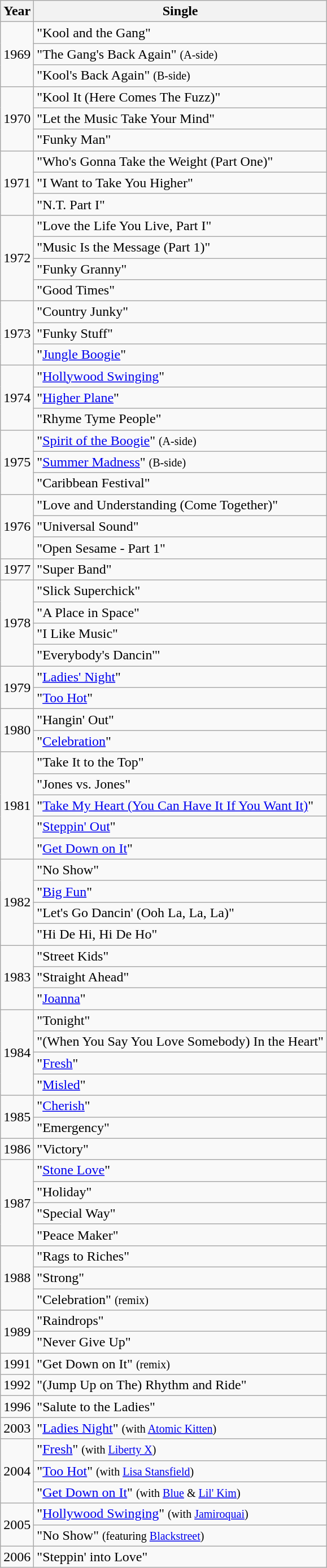<table class="wikitable">
<tr>
<th>Year</th>
<th>Single</th>
</tr>
<tr>
<td rowspan="3">1969</td>
<td>"Kool and the Gang"</td>
</tr>
<tr>
<td>"The Gang's Back Again" <small>(A-side)</small></td>
</tr>
<tr>
<td>"Kool's Back Again" <small>(B-side)</small></td>
</tr>
<tr>
<td rowspan="3">1970</td>
<td>"Kool It (Here Comes The Fuzz)"</td>
</tr>
<tr>
<td>"Let the Music Take Your Mind"</td>
</tr>
<tr>
<td>"Funky Man"</td>
</tr>
<tr>
<td rowspan="3">1971</td>
<td>"Who's Gonna Take the Weight (Part One)"</td>
</tr>
<tr>
<td>"I Want to Take You Higher"</td>
</tr>
<tr>
<td>"N.T. Part I"</td>
</tr>
<tr>
<td rowspan="4">1972</td>
<td>"Love the Life You Live, Part I"</td>
</tr>
<tr>
<td>"Music Is the Message (Part 1)"</td>
</tr>
<tr>
<td>"Funky Granny"</td>
</tr>
<tr>
<td>"Good Times"</td>
</tr>
<tr>
<td rowspan="3">1973</td>
<td>"Country Junky"</td>
</tr>
<tr>
<td>"Funky Stuff"</td>
</tr>
<tr>
<td>"<a href='#'>Jungle Boogie</a>"</td>
</tr>
<tr>
<td rowspan="3">1974</td>
<td>"<a href='#'>Hollywood Swinging</a>"</td>
</tr>
<tr>
<td>"<a href='#'>Higher Plane</a>"</td>
</tr>
<tr>
<td>"Rhyme Tyme People"</td>
</tr>
<tr>
<td rowspan="3">1975</td>
<td>"<a href='#'>Spirit of the Boogie</a>" <small>(A-side)</small></td>
</tr>
<tr>
<td>"<a href='#'>Summer Madness</a>" <small>(B-side)</small></td>
</tr>
<tr>
<td>"Caribbean Festival"</td>
</tr>
<tr>
<td rowspan="3">1976</td>
<td>"Love and Understanding (Come Together)"</td>
</tr>
<tr>
<td>"Universal Sound"</td>
</tr>
<tr>
<td>"Open Sesame - Part 1"</td>
</tr>
<tr>
<td>1977</td>
<td>"Super Band"</td>
</tr>
<tr>
<td rowspan="4">1978</td>
<td>"Slick Superchick"</td>
</tr>
<tr>
<td>"A Place in Space"</td>
</tr>
<tr>
<td>"I Like Music"</td>
</tr>
<tr>
<td>"Everybody's Dancin'"</td>
</tr>
<tr>
<td rowspan="2">1979</td>
<td>"<a href='#'>Ladies' Night</a>"</td>
</tr>
<tr>
<td>"<a href='#'>Too Hot</a>"</td>
</tr>
<tr>
<td rowspan="2">1980</td>
<td>"Hangin' Out"</td>
</tr>
<tr>
<td>"<a href='#'>Celebration</a>"</td>
</tr>
<tr>
<td rowspan="5">1981</td>
<td>"Take It to the Top"</td>
</tr>
<tr>
<td>"Jones vs. Jones"</td>
</tr>
<tr>
<td>"<a href='#'>Take My Heart (You Can Have It If You Want It)</a>"</td>
</tr>
<tr>
<td>"<a href='#'>Steppin' Out</a>"</td>
</tr>
<tr>
<td>"<a href='#'>Get Down on It</a>"</td>
</tr>
<tr>
<td rowspan="4">1982</td>
<td>"No Show"</td>
</tr>
<tr>
<td>"<a href='#'>Big Fun</a>"</td>
</tr>
<tr>
<td>"Let's Go Dancin' (Ooh La, La, La)"</td>
</tr>
<tr>
<td>"Hi De Hi, Hi De Ho"</td>
</tr>
<tr>
<td rowspan="3">1983</td>
<td>"Street Kids"</td>
</tr>
<tr>
<td>"Straight Ahead"</td>
</tr>
<tr>
<td>"<a href='#'>Joanna</a>"</td>
</tr>
<tr>
<td rowspan="4">1984</td>
<td>"Tonight"</td>
</tr>
<tr>
<td>"(When You Say You Love Somebody) In the Heart"</td>
</tr>
<tr>
<td>"<a href='#'>Fresh</a>"</td>
</tr>
<tr>
<td>"<a href='#'>Misled</a>"</td>
</tr>
<tr>
<td rowspan="2">1985</td>
<td>"<a href='#'>Cherish</a>"</td>
</tr>
<tr>
<td>"Emergency"</td>
</tr>
<tr>
<td>1986</td>
<td>"Victory"</td>
</tr>
<tr>
<td rowspan="4">1987</td>
<td>"<a href='#'>Stone Love</a>"</td>
</tr>
<tr>
<td>"Holiday"</td>
</tr>
<tr>
<td>"Special Way"</td>
</tr>
<tr>
<td>"Peace Maker"</td>
</tr>
<tr>
<td rowspan="3">1988</td>
<td>"Rags to Riches"</td>
</tr>
<tr>
<td>"Strong"</td>
</tr>
<tr>
<td>"Celebration" <small>(remix)</small></td>
</tr>
<tr>
<td rowspan="2">1989</td>
<td>"Raindrops"</td>
</tr>
<tr>
<td>"Never Give Up"</td>
</tr>
<tr>
<td>1991</td>
<td>"Get Down on It" <small>(remix)</small></td>
</tr>
<tr>
<td>1992</td>
<td>"(Jump Up on The) Rhythm and Ride"</td>
</tr>
<tr>
<td>1996</td>
<td>"Salute to the Ladies"</td>
</tr>
<tr>
<td>2003</td>
<td>"<a href='#'>Ladies Night</a>" <small>(with <a href='#'>Atomic Kitten</a>)</small></td>
</tr>
<tr>
<td rowspan="3">2004</td>
<td>"<a href='#'>Fresh</a>" <small>(with <a href='#'>Liberty X</a>)</small></td>
</tr>
<tr>
<td>"<a href='#'>Too Hot</a>" <small>(with <a href='#'>Lisa Stansfield</a>)</small></td>
</tr>
<tr>
<td>"<a href='#'>Get Down on It</a>" <small>(with <a href='#'>Blue</a> & <a href='#'>Lil' Kim</a>)</small></td>
</tr>
<tr>
<td rowspan="2">2005</td>
<td>"<a href='#'>Hollywood Swinging</a>" <small>(with <a href='#'>Jamiroquai</a>)</small></td>
</tr>
<tr>
<td>"No Show" <small>(featuring <a href='#'>Blackstreet</a>)</small></td>
</tr>
<tr>
<td>2006</td>
<td>"Steppin' into Love"</td>
</tr>
</table>
